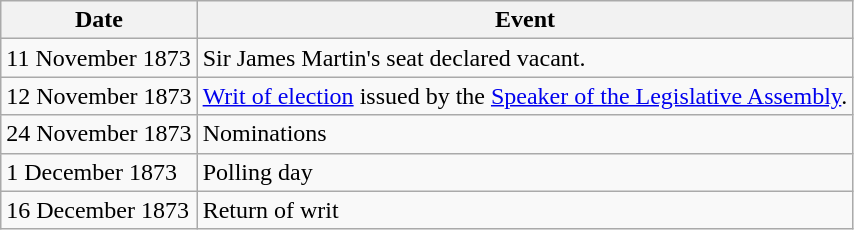<table class="wikitable">
<tr>
<th>Date</th>
<th>Event</th>
</tr>
<tr>
<td>11 November 1873</td>
<td>Sir James Martin's seat declared vacant.</td>
</tr>
<tr>
<td>12 November 1873</td>
<td><a href='#'>Writ of election</a> issued by the <a href='#'>Speaker of the Legislative Assembly</a>.</td>
</tr>
<tr>
<td>24 November 1873</td>
<td>Nominations</td>
</tr>
<tr>
<td>1 December 1873</td>
<td>Polling day</td>
</tr>
<tr>
<td>16 December 1873</td>
<td>Return of writ</td>
</tr>
</table>
